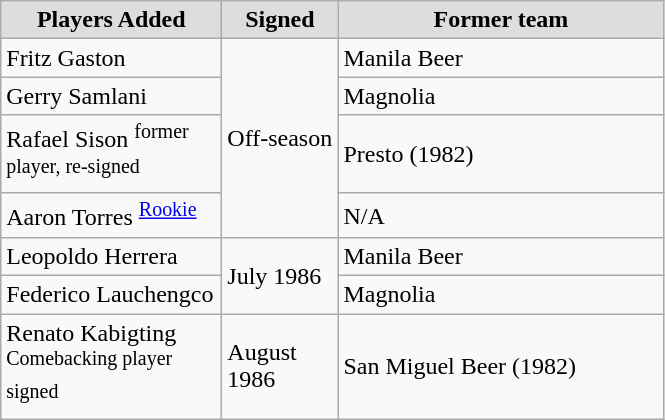<table class="wikitable sortable sortable">
<tr align="center" bgcolor="#dddddd">
<td style="width:140px"><strong>Players Added</strong></td>
<td style="width:70px"><strong>Signed</strong></td>
<td style="width:210px"><strong>Former team</strong></td>
</tr>
<tr>
<td>Fritz Gaston</td>
<td rowspan="4">Off-season</td>
<td>Manila Beer</td>
</tr>
<tr>
<td>Gerry Samlani</td>
<td>Magnolia</td>
</tr>
<tr>
<td>Rafael Sison <sup>former player, re-signed</sup></td>
<td>Presto (1982)</td>
</tr>
<tr>
<td>Aaron Torres <sup><a href='#'>Rookie</a></sup></td>
<td>N/A</td>
</tr>
<tr>
<td>Leopoldo Herrera</td>
<td rowspan="2">July 1986</td>
<td>Manila Beer</td>
</tr>
<tr>
<td>Federico Lauchengco</td>
<td>Magnolia</td>
</tr>
<tr>
<td>Renato Kabigting <sup>Comebacking player signed</sup></td>
<td>August 1986</td>
<td>San Miguel Beer (1982)</td>
</tr>
</table>
